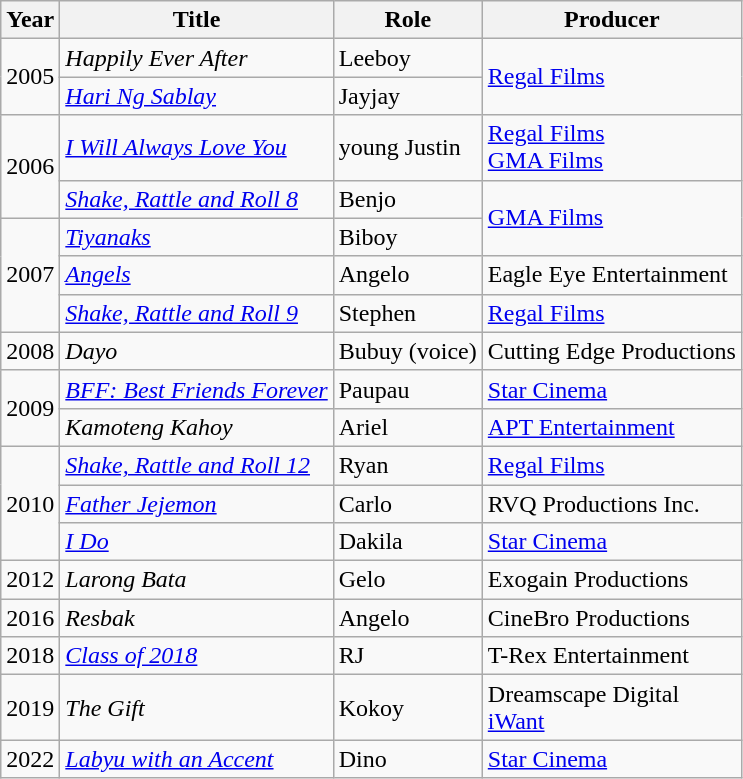<table class="wikitable">
<tr>
<th>Year</th>
<th>Title</th>
<th>Role</th>
<th>Producer</th>
</tr>
<tr>
<td rowspan="2">2005</td>
<td><em>Happily Ever After</em></td>
<td>Leeboy</td>
<td rowspan="2"><a href='#'>Regal Films</a></td>
</tr>
<tr>
<td><em><a href='#'>Hari Ng Sablay</a></em></td>
<td>Jayjay</td>
</tr>
<tr>
<td rowspan="2">2006</td>
<td><em><a href='#'>I Will Always Love You</a></em></td>
<td>young Justin</td>
<td><a href='#'>Regal Films</a> <br> <a href='#'>GMA Films</a></td>
</tr>
<tr>
<td><em><a href='#'>Shake, Rattle and Roll 8</a></em></td>
<td>Benjo</td>
<td rowspan="2"><a href='#'>GMA Films</a></td>
</tr>
<tr>
<td rowspan="3">2007</td>
<td><em><a href='#'>Tiyanaks</a></em></td>
<td>Biboy</td>
</tr>
<tr>
<td><em><a href='#'>Angels</a></em></td>
<td>Angelo</td>
<td>Eagle Eye Entertainment</td>
</tr>
<tr>
<td><em><a href='#'>Shake, Rattle and Roll 9</a></em></td>
<td>Stephen</td>
<td><a href='#'>Regal Films</a></td>
</tr>
<tr>
<td>2008</td>
<td><em>Dayo</em></td>
<td>Bubuy (voice)</td>
<td>Cutting Edge Productions</td>
</tr>
<tr>
<td rowspan="2">2009</td>
<td><em><a href='#'>BFF: Best Friends Forever</a></em></td>
<td>Paupau</td>
<td><a href='#'>Star Cinema</a></td>
</tr>
<tr>
<td><em>Kamoteng Kahoy</em></td>
<td>Ariel</td>
<td><a href='#'>APT Entertainment</a></td>
</tr>
<tr>
<td rowspan="3">2010</td>
<td><em><a href='#'>Shake, Rattle and Roll 12</a></em></td>
<td>Ryan</td>
<td><a href='#'>Regal Films</a></td>
</tr>
<tr>
<td><em><a href='#'>Father Jejemon</a></em></td>
<td>Carlo</td>
<td>RVQ Productions Inc.</td>
</tr>
<tr>
<td><em><a href='#'>I Do</a></em></td>
<td>Dakila</td>
<td><a href='#'>Star Cinema</a></td>
</tr>
<tr>
<td>2012</td>
<td><em>Larong Bata</em></td>
<td>Gelo</td>
<td>Exogain Productions</td>
</tr>
<tr>
<td>2016</td>
<td><em>Resbak</em></td>
<td>Angelo</td>
<td>CineBro Productions</td>
</tr>
<tr>
<td>2018</td>
<td><em><a href='#'>Class of 2018</a></em></td>
<td>RJ</td>
<td>T-Rex Entertainment</td>
</tr>
<tr>
<td>2019</td>
<td><em>The Gift</em></td>
<td>Kokoy</td>
<td>Dreamscape Digital <br> <a href='#'>iWant</a></td>
</tr>
<tr>
<td>2022</td>
<td><em><a href='#'>Labyu with an Accent</a></em></td>
<td>Dino</td>
<td><a href='#'>Star Cinema</a></td>
</tr>
</table>
